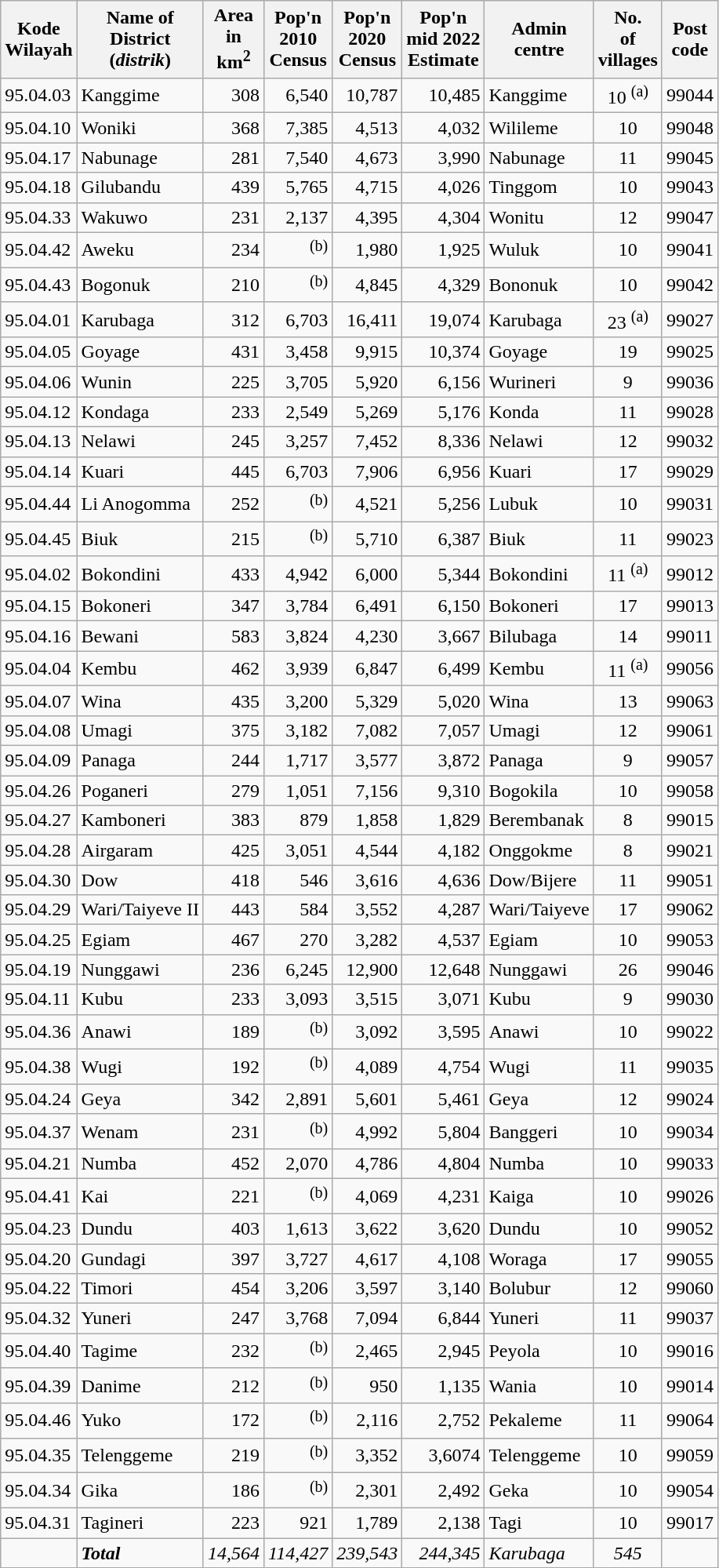<table class="wikitable">
<tr>
<th>Kode <br>Wilayah</th>
<th>Name of<br>District<br>(<em>distrik</em>)</th>
<th>Area <br>in<br>km<sup>2</sup></th>
<th>Pop'n <br>2010<br>Census</th>
<th>Pop'n <br>2020<br>Census</th>
<th>Pop'n <br>mid 2022<br>Estimate</th>
<th>Admin<br>centre</th>
<th>No.<br> of<br>villages</th>
<th>Post<br>code</th>
</tr>
<tr>
<td>95.04.03</td>
<td>Kanggime</td>
<td align="right">308</td>
<td align="right">6,540</td>
<td align="right">10,787</td>
<td align="right">10,485</td>
<td>Kanggime</td>
<td align="center">10 <sup>(a)</sup></td>
<td>99044</td>
</tr>
<tr>
<td>95.04.10</td>
<td>Woniki</td>
<td align="right">368</td>
<td align="right">7,385</td>
<td align="right">4,513</td>
<td align="right">4,032</td>
<td>Wilileme</td>
<td align="center">10</td>
<td>99048</td>
</tr>
<tr>
<td>95.04.17</td>
<td>Nabunage</td>
<td align="right">281</td>
<td align="right">7,540</td>
<td align="right">4,673</td>
<td align="right">3,990</td>
<td>Nabunage</td>
<td align="center">11</td>
<td>99045</td>
</tr>
<tr>
<td>95.04.18</td>
<td>Gilubandu</td>
<td align="right">439</td>
<td align="right">5,765</td>
<td align="right">4,715</td>
<td align="right">4,026</td>
<td>Tinggom</td>
<td align="center">10</td>
<td>99043</td>
</tr>
<tr>
<td>95.04.33</td>
<td>Wakuwo</td>
<td align="right">231</td>
<td align="right">2,137</td>
<td align="right">4,395</td>
<td align="right">4,304</td>
<td>Wonitu</td>
<td align="center">12</td>
<td>99047</td>
</tr>
<tr>
<td>95.04.42</td>
<td>Aweku</td>
<td align="right">234</td>
<td align="right"><sup>(b)</sup></td>
<td align="right">1,980</td>
<td align="right">1,925</td>
<td>Wuluk</td>
<td align="center">10</td>
<td>99041</td>
</tr>
<tr>
<td>95.04.43</td>
<td>Bogonuk</td>
<td align="right">210</td>
<td align="right"><sup>(b)</sup></td>
<td align="right">4,845</td>
<td align="right">4,329</td>
<td>Bononuk</td>
<td align="center">10</td>
<td>99042</td>
</tr>
<tr>
<td>95.04.01</td>
<td>Karubaga</td>
<td align="right">312</td>
<td align="right">6,703</td>
<td align="right">16,411</td>
<td align="right">19,074</td>
<td>Karubaga</td>
<td align="center">23 <sup>(a)</sup></td>
<td>99027</td>
</tr>
<tr>
<td>95.04.05</td>
<td>Goyage</td>
<td align="right">431</td>
<td align="right">3,458</td>
<td align="right">9,915</td>
<td align="right">10,374</td>
<td>Goyage</td>
<td align="center">19</td>
<td>99025</td>
</tr>
<tr>
<td>95.04.06</td>
<td>Wunin</td>
<td align="right">225</td>
<td align="right">3,705</td>
<td align="right">5,920</td>
<td align="right">6,156</td>
<td>Wurineri</td>
<td align="center">9</td>
<td>99036</td>
</tr>
<tr>
<td>95.04.12</td>
<td>Kondaga</td>
<td align="right">233</td>
<td align="right">2,549</td>
<td align="right">5,269</td>
<td align="right">5,176</td>
<td>Konda</td>
<td align="center">11</td>
<td>99028</td>
</tr>
<tr>
<td>95.04.13</td>
<td>Nelawi</td>
<td align="right">245</td>
<td align="right">3,257</td>
<td align="right">7,452</td>
<td align="right">8,336</td>
<td>Nelawi</td>
<td align="center">12</td>
<td>99032</td>
</tr>
<tr>
<td>95.04.14</td>
<td>Kuari</td>
<td align="right">445</td>
<td align="right">6,703</td>
<td align="right">7,906</td>
<td align="right">6,956</td>
<td>Kuari</td>
<td align="center">17</td>
<td>99029</td>
</tr>
<tr>
<td>95.04.44</td>
<td>Li Anogomma</td>
<td align="right">252</td>
<td align="right"><sup>(b)</sup></td>
<td align="right">4,521</td>
<td align="right">5,256</td>
<td>Lubuk</td>
<td align="center">10</td>
<td>99031</td>
</tr>
<tr>
<td>95.04.45</td>
<td>Biuk</td>
<td align="right">215</td>
<td align="right"><sup>(b)</sup></td>
<td align="right">5,710</td>
<td align="right">6,387</td>
<td>Biuk</td>
<td align="center">11</td>
<td>99023</td>
</tr>
<tr>
<td>95.04.02</td>
<td>Bokondini</td>
<td align="right">433</td>
<td align="right">4,942</td>
<td align="right">6,000</td>
<td align="right">5,344</td>
<td>Bokondini</td>
<td align="center">11 <sup>(a)</sup></td>
<td>99012</td>
</tr>
<tr>
<td>95.04.15</td>
<td>Bokoneri</td>
<td align="right">347</td>
<td align="right">3,784</td>
<td align="right">6,491</td>
<td align="right">6,150</td>
<td>Bokoneri</td>
<td align="center">17</td>
<td>99013</td>
</tr>
<tr>
<td>95.04.16</td>
<td>Bewani</td>
<td align="right">583</td>
<td align="right">3,824</td>
<td align="right">4,230</td>
<td align="right">3,667</td>
<td>Bilubaga</td>
<td align="center">14</td>
<td>99011</td>
</tr>
<tr>
<td>95.04.04</td>
<td>Kembu</td>
<td align="right">462</td>
<td align="right">3,939</td>
<td align="right">6,847</td>
<td align="right">6,499</td>
<td>Kembu</td>
<td align="center">11 <sup>(a)</sup></td>
<td>99056</td>
</tr>
<tr>
<td>95.04.07</td>
<td>Wina</td>
<td align="right">435</td>
<td align="right">3,200</td>
<td align="right">5,329</td>
<td align="right">5,020</td>
<td>Wina</td>
<td align="center">13</td>
<td>99063</td>
</tr>
<tr>
<td>95.04.08</td>
<td>Umagi</td>
<td align="right">375</td>
<td align="right">3,182</td>
<td align="right">7,082</td>
<td align="right">7,057</td>
<td>Umagi</td>
<td align="center">12</td>
<td>99061</td>
</tr>
<tr>
<td>95.04.09</td>
<td>Panaga</td>
<td align="right">244</td>
<td align="right">1,717</td>
<td align="right">3,577</td>
<td align="right">3,872</td>
<td>Panaga</td>
<td align="center">9</td>
<td>99057</td>
</tr>
<tr>
<td>95.04.26</td>
<td>Poganeri</td>
<td align="right">279</td>
<td align="right">1,051</td>
<td align="right">7,156</td>
<td align="right">9,310</td>
<td>Bogokila</td>
<td align="center">10</td>
<td>99058</td>
</tr>
<tr>
<td>95.04.27</td>
<td>Kamboneri</td>
<td align="right">383</td>
<td align="right">879</td>
<td align="right">1,858</td>
<td align="right">1,829</td>
<td>Berembanak</td>
<td align="center">8</td>
<td>99015</td>
</tr>
<tr>
<td>95.04.28</td>
<td>Airgaram</td>
<td align="right">425</td>
<td align="right">3,051</td>
<td align="right">4,544</td>
<td align="right">4,182</td>
<td>Onggokme</td>
<td align="center">8</td>
<td>99021</td>
</tr>
<tr>
<td>95.04.30</td>
<td>Dow</td>
<td align="right">418</td>
<td align="right">546</td>
<td align="right">3,616</td>
<td align="right">4,636</td>
<td>Dow/Bijere</td>
<td align="center">11</td>
<td>99051</td>
</tr>
<tr>
<td>95.04.29</td>
<td>Wari/Taiyeve II</td>
<td align="right">443</td>
<td align="right">584</td>
<td align="right">3,552</td>
<td align="right">4,287</td>
<td>Wari/Taiyeve</td>
<td align="center">17</td>
<td>99062</td>
</tr>
<tr>
<td>95.04.25</td>
<td>Egiam</td>
<td align="right">467</td>
<td align="right">270</td>
<td align="right">3,282</td>
<td align="right">4,537</td>
<td>Egiam</td>
<td align="center">10</td>
<td>99053</td>
</tr>
<tr>
<td>95.04.19</td>
<td>Nunggawi</td>
<td align="right">236</td>
<td align="right">6,245</td>
<td align="right">12,900</td>
<td align="right">12,648</td>
<td>Nunggawi</td>
<td align="center">26</td>
<td>99046</td>
</tr>
<tr>
<td>95.04.11</td>
<td>Kubu</td>
<td align="right">233</td>
<td align="right">3,093</td>
<td align="right">3,515</td>
<td align="right">3,071</td>
<td>Kubu</td>
<td align="center">9</td>
<td>99030</td>
</tr>
<tr>
<td>95.04.36</td>
<td>Anawi</td>
<td align="right">189</td>
<td align="right"><sup>(b)</sup></td>
<td align="right">3,092</td>
<td align="right">3,595</td>
<td>Anawi</td>
<td align="center">10</td>
<td>99022</td>
</tr>
<tr>
<td>95.04.38</td>
<td>Wugi</td>
<td align="right">192</td>
<td align="right"><sup>(b)</sup></td>
<td align="right">4,089</td>
<td align="right">4,754</td>
<td>Wugi</td>
<td align="center">11</td>
<td>99035</td>
</tr>
<tr>
<td>95.04.24</td>
<td>Geya</td>
<td align="right">342</td>
<td align="right">2,891</td>
<td align="right">5,601</td>
<td align="right">5,461</td>
<td>Geya</td>
<td align="center">12</td>
<td>99024</td>
</tr>
<tr>
<td>95.04.37</td>
<td>Wenam</td>
<td align="right">231</td>
<td align="right"><sup>(b)</sup></td>
<td align="right">4,992</td>
<td align="right">5,804</td>
<td>Banggeri</td>
<td align="center">10</td>
<td>99034</td>
</tr>
<tr>
<td>95.04.21</td>
<td>Numba</td>
<td align="right">452</td>
<td align="right">2,070</td>
<td align="right">4,786</td>
<td align="right">4,804</td>
<td>Numba</td>
<td align="center">10</td>
<td>99033</td>
</tr>
<tr>
<td>95.04.41</td>
<td>Kai</td>
<td align="right">221</td>
<td align="right"><sup>(b)</sup></td>
<td align="right">4,069</td>
<td align="right">4,231</td>
<td>Kaiga</td>
<td align="center">10</td>
<td>99026</td>
</tr>
<tr>
<td>95.04.23</td>
<td>Dundu</td>
<td align="right">403</td>
<td align="right">1,613</td>
<td align="right">3,622</td>
<td align="right">3,620</td>
<td>Dundu</td>
<td align="center">10</td>
<td>99052</td>
</tr>
<tr>
<td>95.04.20</td>
<td>Gundagi</td>
<td align="right">397</td>
<td align="right">3,727</td>
<td align="right">4,617</td>
<td align="right">4,108</td>
<td>Woraga</td>
<td align="center">17</td>
<td>99055</td>
</tr>
<tr>
<td>95.04.22</td>
<td>Timori</td>
<td align="right">454</td>
<td align="right">3,206</td>
<td align="right">3,597</td>
<td align="right">3,140</td>
<td>Bolubur</td>
<td align="center">12</td>
<td>99060</td>
</tr>
<tr>
<td>95.04.32</td>
<td>Yuneri</td>
<td align="right">247</td>
<td align="right">3,768</td>
<td align="right">7,094</td>
<td align="right">6,844</td>
<td>Yuneri</td>
<td align="center">11</td>
<td>99037</td>
</tr>
<tr>
<td>95.04.40</td>
<td>Tagime</td>
<td align="right">232</td>
<td align="right"><sup>(b)</sup></td>
<td align="right">2,465</td>
<td align="right">2,945</td>
<td>Peyola</td>
<td align="center">10</td>
<td>99016</td>
</tr>
<tr>
<td>95.04.39</td>
<td>Danime</td>
<td align="right">212</td>
<td align="right"><sup>(b)</sup></td>
<td align="right">950</td>
<td align="right">1,135</td>
<td>Wania</td>
<td align="center">10</td>
<td>99014</td>
</tr>
<tr>
<td>95.04.46</td>
<td>Yuko</td>
<td align="right">172</td>
<td align="right"><sup>(b)</sup></td>
<td align="right">2,116</td>
<td align="right">2,752</td>
<td>Pekaleme</td>
<td align="center">11</td>
<td>99064</td>
</tr>
<tr>
<td>95.04.35</td>
<td>Telenggeme</td>
<td align="right">219</td>
<td align="right"><sup>(b)</sup></td>
<td align="right">3,352</td>
<td align="right">3,6074</td>
<td>Telenggeme</td>
<td align="center">10</td>
<td>99059</td>
</tr>
<tr>
<td>95.04.34</td>
<td>Gika</td>
<td align="right">186</td>
<td align="right"><sup>(b)</sup></td>
<td align="right">2,301</td>
<td align="right">2,492</td>
<td>Geka</td>
<td align="center">10</td>
<td>99054</td>
</tr>
<tr>
<td>95.04.31</td>
<td>Tagineri</td>
<td align="right">223</td>
<td align="right">921</td>
<td align="right">1,789</td>
<td align="right">2,138</td>
<td>Tagi</td>
<td align="center">10</td>
<td>99017</td>
</tr>
<tr>
<td></td>
<td><strong><em>Total</em></strong></td>
<td align="right"><em>14,564</em></td>
<td align="right"><em>114,427</em></td>
<td align="right"><em>239,543</em></td>
<td align="right"><em>244,345</em></td>
<td><em>Karubaga</em></td>
<td align="center"><em>545</em></td>
<td></td>
</tr>
</table>
